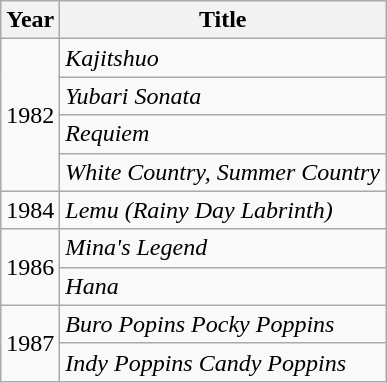<table class="wikitable sortable">
<tr>
<th>Year</th>
<th>Title</th>
</tr>
<tr>
<td rowspan=4>1982</td>
<td><em>Kajitshuo</em></td>
</tr>
<tr>
<td><em>Yubari Sonata</em></td>
</tr>
<tr>
<td><em>Requiem</em></td>
</tr>
<tr>
<td><em>White Country, Summer Country</em></td>
</tr>
<tr>
<td>1984</td>
<td><em>Lemu (Rainy Day Labrinth)</em></td>
</tr>
<tr>
<td rowspan=2>1986</td>
<td><em>Mina's Legend</em></td>
</tr>
<tr>
<td><em>Hana</em></td>
</tr>
<tr>
<td rowspan=2>1987</td>
<td><em>Buro Popins Pocky Poppins</em></td>
</tr>
<tr>
<td><em>Indy Poppins Candy Poppins</em></td>
</tr>
</table>
